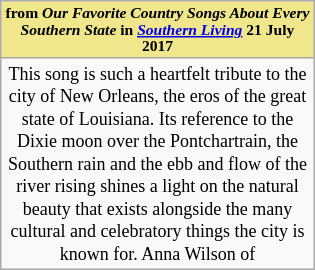<table class="wikitable floatleft" style="text-align: center; width: 210px">
<tr>
<th style="background: #F0E68C; font-size: 65%">from <em>Our Favorite Country Songs About Every Southern State</em> in <em><a href='#'>Southern Living</a></em> <span>21 July 2017</span></th>
</tr>
<tr>
<td style="font-size: 75%">This song is such a heartfelt tribute to the city of New Orleans, the eros of the great state of Louisiana. Its reference to the Dixie moon over the Pontchartrain, the Southern rain and the ebb and flow of the river rising shines a light on the natural beauty that exists alongside the many cultural and celebratory things the city is known for.  <span>Anna Wilson of </span></td>
</tr>
</table>
